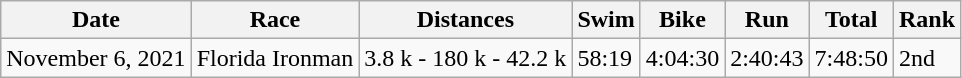<table class="wikitable">
<tr>
<th>Date</th>
<th>Race</th>
<th>Distances</th>
<th>Swim</th>
<th>Bike</th>
<th>Run</th>
<th>Total</th>
<th>Rank</th>
</tr>
<tr>
<td>November 6, 2021</td>
<td>Florida Ironman</td>
<td>3.8 k - 180 k - 42.2 k</td>
<td>58:19</td>
<td>4:04:30</td>
<td>2:40:43</td>
<td>7:48:50</td>
<td>2nd</td>
</tr>
</table>
